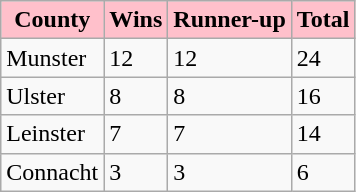<table class="wikitable">
<tr>
<th style="background:pink;">County</th>
<th style="background:pink;">Wins</th>
<th style="background:pink;">Runner-up</th>
<th style="background:pink;">Total</th>
</tr>
<tr>
<td>Munster</td>
<td>12</td>
<td>12</td>
<td>24</td>
</tr>
<tr>
<td>Ulster</td>
<td>8</td>
<td>8</td>
<td>16</td>
</tr>
<tr>
<td>Leinster</td>
<td>7</td>
<td>7</td>
<td>14</td>
</tr>
<tr>
<td>Connacht</td>
<td>3</td>
<td>3</td>
<td>6</td>
</tr>
</table>
